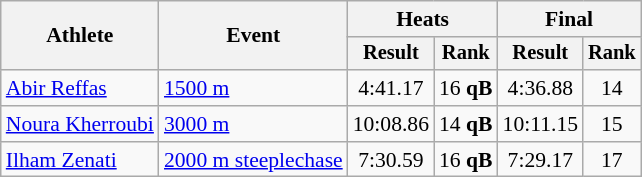<table class="wikitable" style="font-size:90%">
<tr>
<th rowspan=2>Athlete</th>
<th rowspan=2>Event</th>
<th colspan=2>Heats</th>
<th colspan=2>Final</th>
</tr>
<tr style="font-size:95%">
<th>Result</th>
<th>Rank</th>
<th>Result</th>
<th>Rank</th>
</tr>
<tr align=center>
<td align=left><a href='#'>Abir Reffas</a></td>
<td align=left><a href='#'>1500 m</a></td>
<td>4:41.17</td>
<td>16 <strong>qB</strong></td>
<td>4:36.88</td>
<td>14</td>
</tr>
<tr align=center>
<td align=left><a href='#'>Noura Kherroubi</a></td>
<td align=left><a href='#'>3000 m</a></td>
<td>10:08.86</td>
<td>14 <strong>qB</strong></td>
<td>10:11.15</td>
<td>15</td>
</tr>
<tr align=center>
<td align=left><a href='#'>Ilham Zenati</a></td>
<td align=left><a href='#'>2000 m steeplechase</a></td>
<td>7:30.59</td>
<td>16 <strong>qB</strong></td>
<td>7:29.17</td>
<td>17</td>
</tr>
</table>
